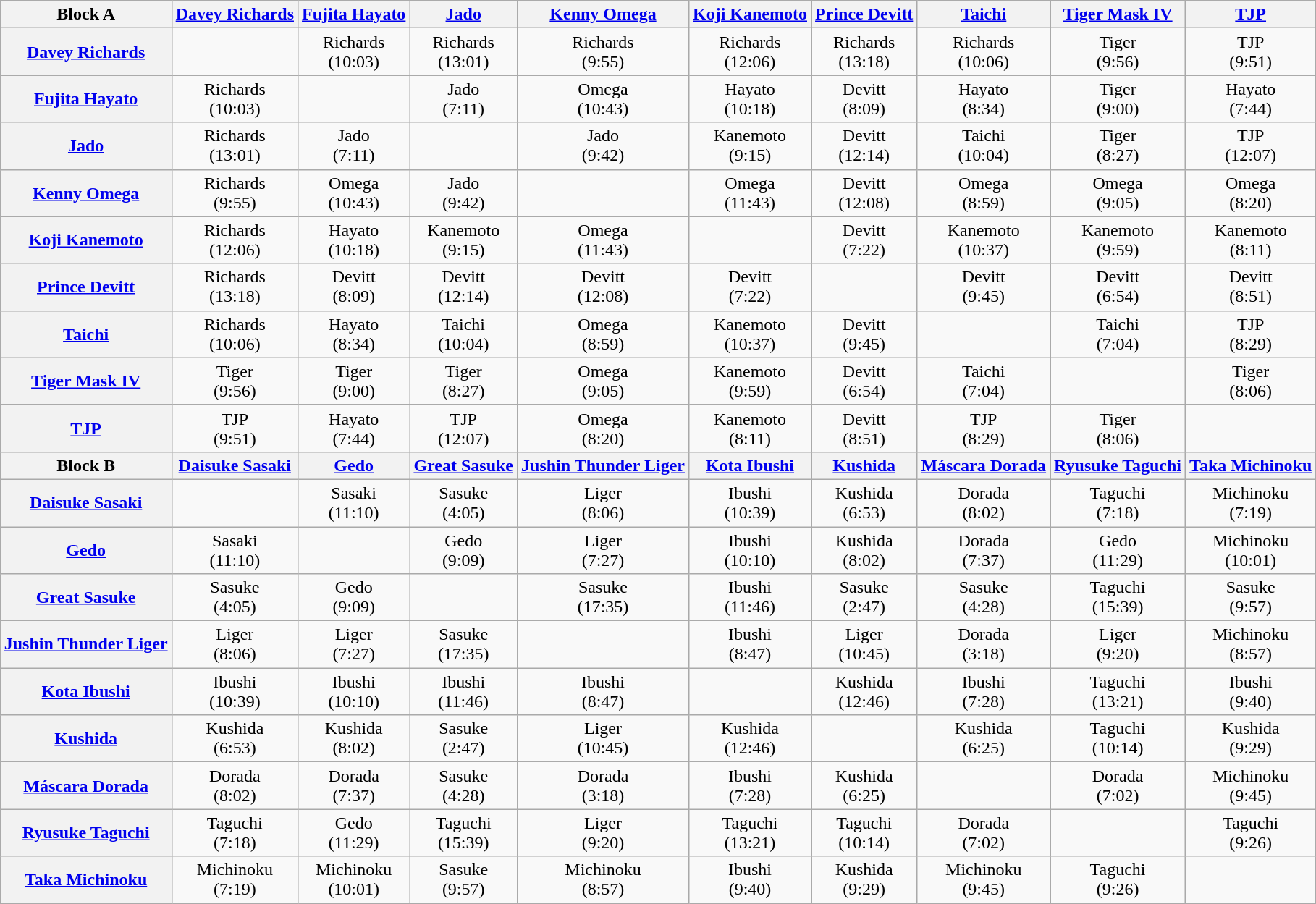<table class="wikitable" style="margin: 1em auto 1em auto">
<tr align="center">
<th>Block A</th>
<th><a href='#'>Davey Richards</a></th>
<th><a href='#'>Fujita Hayato</a></th>
<th><a href='#'>Jado</a></th>
<th><a href='#'>Kenny Omega</a></th>
<th><a href='#'>Koji Kanemoto</a></th>
<th><a href='#'>Prince Devitt</a></th>
<th><a href='#'>Taichi</a></th>
<th><a href='#'>Tiger Mask IV</a></th>
<th><a href='#'>TJP</a></th>
</tr>
<tr align="center">
<th><a href='#'>Davey Richards</a></th>
<td></td>
<td>Richards<br>(10:03)</td>
<td>Richards<br>(13:01)</td>
<td>Richards<br>(9:55)</td>
<td>Richards<br>(12:06)</td>
<td>Richards<br>(13:18)</td>
<td>Richards<br>(10:06)</td>
<td>Tiger<br>(9:56)</td>
<td>TJP<br>(9:51)</td>
</tr>
<tr align="center">
<th><a href='#'>Fujita Hayato</a></th>
<td>Richards<br>(10:03)</td>
<td></td>
<td>Jado<br>(7:11)</td>
<td>Omega<br>(10:43)</td>
<td>Hayato<br>(10:18)</td>
<td>Devitt<br>(8:09)</td>
<td>Hayato<br>(8:34)</td>
<td>Tiger<br>(9:00)</td>
<td>Hayato<br>(7:44)</td>
</tr>
<tr align="center">
<th><a href='#'>Jado</a></th>
<td>Richards<br>(13:01)</td>
<td>Jado<br>(7:11)</td>
<td></td>
<td>Jado<br>(9:42)</td>
<td>Kanemoto<br>(9:15)</td>
<td>Devitt<br>(12:14)</td>
<td>Taichi<br>(10:04)</td>
<td>Tiger<br>(8:27)</td>
<td>TJP<br>(12:07)</td>
</tr>
<tr align="center">
<th><a href='#'>Kenny Omega</a></th>
<td>Richards<br>(9:55)</td>
<td>Omega<br>(10:43)</td>
<td>Jado<br>(9:42)</td>
<td></td>
<td>Omega<br>(11:43)</td>
<td>Devitt<br>(12:08)</td>
<td>Omega<br>(8:59)</td>
<td>Omega<br>(9:05)</td>
<td>Omega<br>(8:20)</td>
</tr>
<tr align="center">
<th><a href='#'>Koji Kanemoto</a></th>
<td>Richards<br>(12:06)</td>
<td>Hayato<br>(10:18)</td>
<td>Kanemoto<br>(9:15)</td>
<td>Omega<br>(11:43)</td>
<td></td>
<td>Devitt<br>(7:22)</td>
<td>Kanemoto<br>(10:37)</td>
<td>Kanemoto<br>(9:59)</td>
<td>Kanemoto<br>(8:11)</td>
</tr>
<tr align="center">
<th><a href='#'>Prince Devitt</a></th>
<td>Richards<br>(13:18)</td>
<td>Devitt<br>(8:09)</td>
<td>Devitt<br>(12:14)</td>
<td>Devitt<br>(12:08)</td>
<td>Devitt<br>(7:22)</td>
<td></td>
<td>Devitt<br>(9:45)</td>
<td>Devitt<br>(6:54)</td>
<td>Devitt<br>(8:51)</td>
</tr>
<tr align="center">
<th><a href='#'>Taichi</a></th>
<td>Richards<br>(10:06)</td>
<td>Hayato<br>(8:34)</td>
<td>Taichi<br>(10:04)</td>
<td>Omega<br>(8:59)</td>
<td>Kanemoto<br>(10:37)</td>
<td>Devitt<br>(9:45)</td>
<td></td>
<td>Taichi<br>(7:04)</td>
<td>TJP<br>(8:29)</td>
</tr>
<tr align="center">
<th><a href='#'>Tiger Mask IV</a></th>
<td>Tiger<br>(9:56)</td>
<td>Tiger<br>(9:00)</td>
<td>Tiger<br>(8:27)</td>
<td>Omega<br>(9:05)</td>
<td>Kanemoto<br>(9:59)</td>
<td>Devitt<br>(6:54)</td>
<td>Taichi<br>(7:04)</td>
<td></td>
<td>Tiger<br>(8:06)</td>
</tr>
<tr align="center">
<th><a href='#'>TJP</a></th>
<td>TJP<br>(9:51)</td>
<td>Hayato<br>(7:44)</td>
<td>TJP<br>(12:07)</td>
<td>Omega<br>(8:20)</td>
<td>Kanemoto<br>(8:11)</td>
<td>Devitt<br>(8:51)</td>
<td>TJP<br>(8:29)</td>
<td>Tiger<br>(8:06)</td>
<td></td>
</tr>
<tr align="center">
<th>Block B</th>
<th><a href='#'>Daisuke Sasaki</a></th>
<th><a href='#'>Gedo</a></th>
<th><a href='#'>Great Sasuke</a></th>
<th><a href='#'>Jushin Thunder Liger</a></th>
<th><a href='#'>Kota Ibushi</a></th>
<th><a href='#'>Kushida</a></th>
<th><a href='#'>Máscara Dorada</a></th>
<th><a href='#'>Ryusuke Taguchi</a></th>
<th><a href='#'>Taka Michinoku</a></th>
</tr>
<tr align="center">
<th><a href='#'>Daisuke Sasaki</a></th>
<td></td>
<td>Sasaki<br>(11:10)</td>
<td>Sasuke<br>(4:05)</td>
<td>Liger<br>(8:06)</td>
<td>Ibushi<br>(10:39)</td>
<td>Kushida<br>(6:53)</td>
<td>Dorada<br>(8:02)</td>
<td>Taguchi<br>(7:18)</td>
<td>Michinoku<br>(7:19)</td>
</tr>
<tr align="center">
<th><a href='#'>Gedo</a></th>
<td>Sasaki<br>(11:10)</td>
<td></td>
<td>Gedo<br>(9:09)</td>
<td>Liger<br>(7:27)</td>
<td>Ibushi<br>(10:10)</td>
<td>Kushida<br>(8:02)</td>
<td>Dorada<br>(7:37)</td>
<td>Gedo<br>(11:29)</td>
<td>Michinoku<br>(10:01)</td>
</tr>
<tr align="center">
<th><a href='#'>Great Sasuke</a></th>
<td>Sasuke<br>(4:05)</td>
<td>Gedo<br>(9:09)</td>
<td></td>
<td>Sasuke<br>(17:35)</td>
<td>Ibushi<br>(11:46)</td>
<td>Sasuke<br>(2:47)</td>
<td>Sasuke<br>(4:28)</td>
<td>Taguchi<br>(15:39)</td>
<td>Sasuke<br>(9:57)</td>
</tr>
<tr align="center">
<th><a href='#'>Jushin Thunder Liger</a></th>
<td>Liger<br>(8:06)</td>
<td>Liger<br>(7:27)</td>
<td>Sasuke<br>(17:35)</td>
<td></td>
<td>Ibushi<br>(8:47)</td>
<td>Liger<br>(10:45)</td>
<td>Dorada<br>(3:18)</td>
<td>Liger<br>(9:20)</td>
<td>Michinoku<br>(8:57)</td>
</tr>
<tr align="center">
<th><a href='#'>Kota Ibushi</a></th>
<td>Ibushi<br>(10:39)</td>
<td>Ibushi<br>(10:10)</td>
<td>Ibushi<br>(11:46)</td>
<td>Ibushi<br>(8:47)</td>
<td></td>
<td>Kushida<br>(12:46)</td>
<td>Ibushi<br>(7:28)</td>
<td>Taguchi<br>(13:21)</td>
<td>Ibushi<br>(9:40)</td>
</tr>
<tr align="center">
<th><a href='#'>Kushida</a></th>
<td>Kushida<br>(6:53)</td>
<td>Kushida<br>(8:02)</td>
<td>Sasuke<br>(2:47)</td>
<td>Liger<br>(10:45)</td>
<td>Kushida<br>(12:46)</td>
<td></td>
<td>Kushida<br>(6:25)</td>
<td>Taguchi<br>(10:14)</td>
<td>Kushida<br>(9:29)</td>
</tr>
<tr align="center">
<th><a href='#'>Máscara Dorada</a></th>
<td>Dorada<br>(8:02)</td>
<td>Dorada<br>(7:37)</td>
<td>Sasuke<br>(4:28)</td>
<td>Dorada<br>(3:18)</td>
<td>Ibushi<br>(7:28)</td>
<td>Kushida<br>(6:25)</td>
<td></td>
<td>Dorada<br>(7:02)</td>
<td>Michinoku<br>(9:45)</td>
</tr>
<tr align="center">
<th><a href='#'>Ryusuke Taguchi</a></th>
<td>Taguchi<br>(7:18)</td>
<td>Gedo<br>(11:29)</td>
<td>Taguchi<br>(15:39)</td>
<td>Liger<br>(9:20)</td>
<td>Taguchi<br>(13:21)</td>
<td>Taguchi<br>(10:14)</td>
<td>Dorada<br>(7:02)</td>
<td></td>
<td>Taguchi<br>(9:26)</td>
</tr>
<tr align="center">
<th><a href='#'>Taka Michinoku</a></th>
<td>Michinoku<br>(7:19)</td>
<td>Michinoku<br>(10:01)</td>
<td>Sasuke<br>(9:57)</td>
<td>Michinoku<br>(8:57)</td>
<td>Ibushi<br>(9:40)</td>
<td>Kushida<br>(9:29)</td>
<td>Michinoku<br>(9:45)</td>
<td>Taguchi<br>(9:26)</td>
<td></td>
</tr>
</table>
